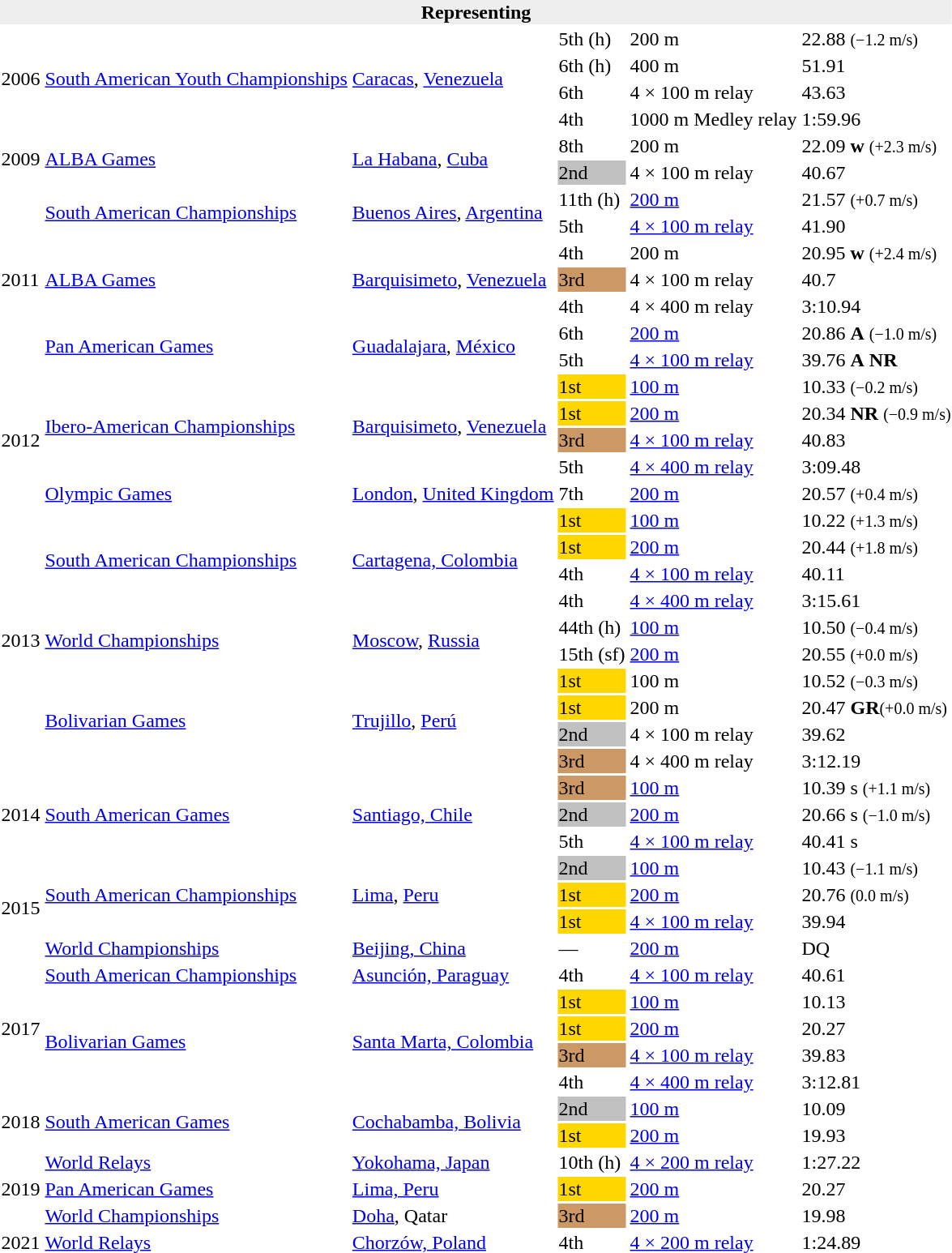<table>
<tr>
<th bgcolor="#eeeeee" colspan="6">Representing </th>
</tr>
<tr>
<td rowspan=4>2006</td>
<td rowspan=4><a href='#'>South American Youth Championships</a></td>
<td rowspan=4><a href='#'>Caracas</a>, <a href='#'>Venezuela</a></td>
<td>5th (h)</td>
<td>200 m</td>
<td>22.88 <small>(−1.2 m/s)</small></td>
</tr>
<tr>
<td>6th (h)</td>
<td>400 m</td>
<td>51.91</td>
</tr>
<tr>
<td>6th</td>
<td>4 × 100 m relay</td>
<td>43.63</td>
</tr>
<tr>
<td>4th</td>
<td>1000 m Medley relay</td>
<td>1:59.96</td>
</tr>
<tr>
<td rowspan=2>2009</td>
<td rowspan=2><a href='#'>ALBA Games</a></td>
<td rowspan=2><a href='#'>La Habana</a>, <a href='#'>Cuba</a></td>
<td>8th</td>
<td>200 m</td>
<td>22.09 <strong>w</strong> <small>(+2.3 m/s)</small></td>
</tr>
<tr>
<td bgcolor=silver>2nd</td>
<td>4 × 100 m relay</td>
<td>40.67</td>
</tr>
<tr>
<td rowspan=7>2011</td>
<td rowspan=2><a href='#'>South American Championships</a></td>
<td rowspan=2><a href='#'>Buenos Aires</a>, <a href='#'>Argentina</a></td>
<td>11th (h)</td>
<td><a href='#'>200 m</a></td>
<td>21.57 <small>(+0.7 m/s)</small></td>
</tr>
<tr>
<td>5th</td>
<td><a href='#'>4 × 100 m relay</a></td>
<td>41.90</td>
</tr>
<tr>
<td rowspan=3><a href='#'>ALBA Games</a></td>
<td rowspan=3><a href='#'>Barquisimeto</a>, <a href='#'>Venezuela</a></td>
<td>4th</td>
<td>200 m</td>
<td>20.95 <strong>w</strong> <small>(+2.4 m/s)</small></td>
</tr>
<tr>
<td bgcolor=cc9966>3rd</td>
<td>4 × 100 m relay</td>
<td>40.7</td>
</tr>
<tr>
<td>4th</td>
<td>4 × 400 m relay</td>
<td>3:10.94</td>
</tr>
<tr>
<td rowspan=2><a href='#'>Pan American Games</a></td>
<td rowspan=2><a href='#'>Guadalajara</a>, <a href='#'>México</a></td>
<td>6th</td>
<td><a href='#'>200 m</a></td>
<td>20.86 <strong>A</strong> <small>(−1.0 m/s)</small></td>
</tr>
<tr>
<td>5th</td>
<td><a href='#'>4 × 100 m relay</a></td>
<td>39.76 <strong>A</strong> <strong>NR</strong></td>
</tr>
<tr>
<td rowspan=5>2012</td>
<td rowspan=4><a href='#'>Ibero-American Championships</a></td>
<td rowspan=4><a href='#'>Barquisimeto</a>, <a href='#'>Venezuela</a></td>
<td bgcolor=gold>1st</td>
<td><a href='#'>100 m</a></td>
<td>10.33 <small>(−0.2 m/s)</small></td>
</tr>
<tr>
<td bgcolor=gold>1st</td>
<td><a href='#'>200 m</a></td>
<td>20.34 <strong>NR</strong> <small>(−0.9 m/s)</small></td>
</tr>
<tr>
<td bgcolor=cc9966>3rd</td>
<td><a href='#'>4 × 100 m relay</a></td>
<td>40.83</td>
</tr>
<tr>
<td>5th</td>
<td><a href='#'>4 × 400 m relay</a></td>
<td>3:09.48</td>
</tr>
<tr>
<td><a href='#'>Olympic Games</a></td>
<td><a href='#'>London</a>, <a href='#'>United Kingdom</a></td>
<td>7th</td>
<td><a href='#'>200 m</a></td>
<td>20.57 <small>(+0.4 m/s)</small></td>
</tr>
<tr>
<td rowspan=10>2013</td>
<td rowspan=4><a href='#'>South American Championships</a></td>
<td rowspan=4><a href='#'>Cartagena, Colombia</a></td>
<td bgcolor=gold>1st</td>
<td><a href='#'>100 m</a></td>
<td>10.22 <small>(+1.3 m/s)</small></td>
</tr>
<tr>
<td bgcolor=gold>1st</td>
<td><a href='#'>200 m</a></td>
<td>20.44 <small>(+1.8 m/s)</small></td>
</tr>
<tr>
<td>4th</td>
<td><a href='#'>4 × 100 m relay</a></td>
<td>40.11</td>
</tr>
<tr>
<td>4th</td>
<td><a href='#'>4 × 400 m relay</a></td>
<td>3:15.61</td>
</tr>
<tr>
<td rowspan=2><a href='#'>World Championships</a></td>
<td rowspan=2><a href='#'>Moscow</a>, <a href='#'>Russia</a></td>
<td>44th (h)</td>
<td><a href='#'>100 m</a></td>
<td>10.50 <small>(−0.4 m/s)</small></td>
</tr>
<tr>
<td>15th (sf)</td>
<td><a href='#'>200 m</a></td>
<td>20.55 <small>(+0.0 m/s)</small></td>
</tr>
<tr>
<td rowspan=4><a href='#'>Bolivarian Games</a></td>
<td rowspan=4><a href='#'>Trujillo</a>, <a href='#'>Perú</a></td>
<td bgcolor=gold>1st</td>
<td>100 m</td>
<td>10.52 <small>(−0.3 m/s)</small></td>
</tr>
<tr>
<td bgcolor=gold>1st</td>
<td>200 m</td>
<td>20.47 <strong>GR</strong><small>(+0.0 m/s)</small></td>
</tr>
<tr>
<td bgcolor=silver>2nd</td>
<td>4 × 100 m relay</td>
<td>39.62</td>
</tr>
<tr>
<td bgcolor="cc9966">3rd</td>
<td>4 × 400 m relay</td>
<td>3:12.19</td>
</tr>
<tr>
<td rowspan=3>2014</td>
<td rowspan=3><a href='#'>South American Games</a></td>
<td rowspan=3><a href='#'>Santiago, Chile</a></td>
<td bgcolor=cc9966>3rd</td>
<td><a href='#'>100 m</a></td>
<td>10.39 s <small>(+1.1 m/s)</small></td>
</tr>
<tr>
<td bgcolor=silver>2nd</td>
<td><a href='#'>200 m</a></td>
<td>20.66 s <small>(−1.0 m/s)</small></td>
</tr>
<tr>
<td>5th</td>
<td><a href='#'>4 × 100 m relay</a></td>
<td>40.41 s</td>
</tr>
<tr>
<td rowspan=4>2015</td>
<td rowspan=3><a href='#'>South American Championships</a></td>
<td rowspan=3><a href='#'>Lima</a>, <a href='#'>Peru</a></td>
<td bgcolor=silver>2nd</td>
<td><a href='#'>100 m</a></td>
<td>10.43 <small>(−1.1 m/s)</small></td>
</tr>
<tr>
<td bgcolor=gold>1st</td>
<td><a href='#'>200 m</a></td>
<td>20.76 <small>(0.0 m/s)</small></td>
</tr>
<tr>
<td bgcolor=gold>1st</td>
<td><a href='#'>4 × 100 m relay</a></td>
<td>39.94</td>
</tr>
<tr>
<td><a href='#'>World Championships</a></td>
<td><a href='#'>Beijing, China</a></td>
<td>—</td>
<td><a href='#'>200 m</a></td>
<td>DQ</td>
</tr>
<tr>
<td rowspan=5>2017</td>
<td><a href='#'>South American Championships</a></td>
<td><a href='#'>Asunción, Paraguay</a></td>
<td>4th</td>
<td><a href='#'>4 × 100 m relay</a></td>
<td>40.61</td>
</tr>
<tr>
<td rowspan=4><a href='#'>Bolivarian Games</a></td>
<td rowspan=4><a href='#'>Santa Marta, Colombia</a></td>
<td bgcolor=gold>1st</td>
<td><a href='#'>100 m</a></td>
<td>10.13</td>
</tr>
<tr>
<td bgcolor=gold>1st</td>
<td><a href='#'>200 m</a></td>
<td>20.27</td>
</tr>
<tr>
<td bgcolor=cc9966>3rd</td>
<td><a href='#'>4 × 100 m relay</a></td>
<td>39.83</td>
</tr>
<tr>
<td>4th</td>
<td><a href='#'>4 × 400 m relay</a></td>
<td>3:12.81</td>
</tr>
<tr>
<td rowspan=2>2018</td>
<td rowspan=2><a href='#'>South American Games</a></td>
<td rowspan=2><a href='#'>Cochabamba, Bolivia</a></td>
<td bgcolor=silver>2nd</td>
<td><a href='#'>100 m</a></td>
<td>10.09</td>
</tr>
<tr>
<td bgcolor=gold>1st</td>
<td><a href='#'>200 m</a></td>
<td>19.93</td>
</tr>
<tr>
<td rowspan=3>2019</td>
<td><a href='#'>World Relays</a></td>
<td><a href='#'>Yokohama, Japan</a></td>
<td>10th (h)</td>
<td><a href='#'>4 × 200 m relay</a></td>
<td>1:27.22</td>
</tr>
<tr>
<td><a href='#'>Pan American Games</a></td>
<td><a href='#'>Lima, Peru</a></td>
<td bgcolor=gold>1st</td>
<td><a href='#'>200 m</a></td>
<td>20.27</td>
</tr>
<tr>
<td><a href='#'>World Championships</a></td>
<td><a href='#'>Doha</a>, Qatar</td>
<td bgcolor=cc9966>3rd</td>
<td><a href='#'>200 m</a></td>
<td>19.98</td>
</tr>
<tr>
<td>2021</td>
<td><a href='#'>World Relays</a></td>
<td><a href='#'>Chorzów, Poland</a></td>
<td>4th</td>
<td><a href='#'>4 × 200 m relay</a></td>
<td>1:24.89</td>
</tr>
</table>
